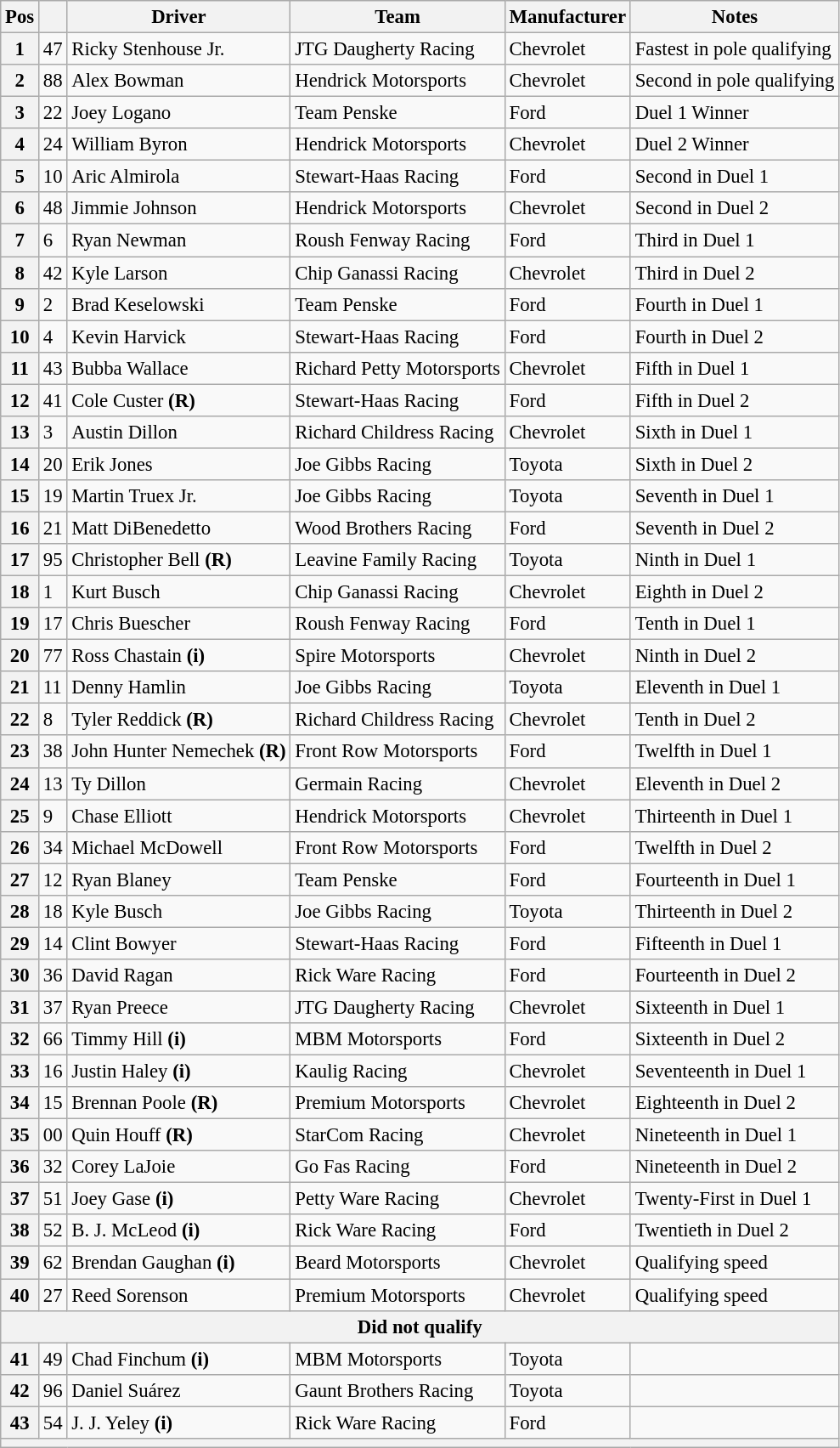<table class="wikitable" style="font-size:95%">
<tr>
<th>Pos</th>
<th></th>
<th>Driver</th>
<th>Team</th>
<th>Manufacturer</th>
<th>Notes</th>
</tr>
<tr>
<th>1</th>
<td>47</td>
<td>Ricky Stenhouse Jr.</td>
<td>JTG Daugherty Racing</td>
<td>Chevrolet</td>
<td>Fastest in pole qualifying</td>
</tr>
<tr>
<th>2</th>
<td>88</td>
<td>Alex Bowman</td>
<td>Hendrick Motorsports</td>
<td>Chevrolet</td>
<td>Second in pole qualifying</td>
</tr>
<tr>
<th>3</th>
<td>22</td>
<td>Joey Logano</td>
<td>Team Penske</td>
<td>Ford</td>
<td>Duel 1 Winner</td>
</tr>
<tr>
<th>4</th>
<td>24</td>
<td>William Byron</td>
<td>Hendrick Motorsports</td>
<td>Chevrolet</td>
<td>Duel 2 Winner</td>
</tr>
<tr>
<th>5</th>
<td>10</td>
<td>Aric Almirola</td>
<td>Stewart-Haas Racing</td>
<td>Ford</td>
<td>Second in Duel 1</td>
</tr>
<tr>
<th>6</th>
<td>48</td>
<td>Jimmie Johnson</td>
<td>Hendrick Motorsports</td>
<td>Chevrolet</td>
<td>Second in Duel 2</td>
</tr>
<tr>
<th>7</th>
<td>6</td>
<td>Ryan Newman</td>
<td>Roush Fenway Racing</td>
<td>Ford</td>
<td>Third in Duel 1</td>
</tr>
<tr>
<th>8</th>
<td>42</td>
<td>Kyle Larson</td>
<td>Chip Ganassi Racing</td>
<td>Chevrolet</td>
<td>Third in Duel 2</td>
</tr>
<tr>
<th>9</th>
<td>2</td>
<td>Brad Keselowski</td>
<td>Team Penske</td>
<td>Ford</td>
<td>Fourth in Duel 1</td>
</tr>
<tr>
<th>10</th>
<td>4</td>
<td>Kevin Harvick</td>
<td>Stewart-Haas Racing</td>
<td>Ford</td>
<td>Fourth in Duel 2</td>
</tr>
<tr>
<th>11</th>
<td>43</td>
<td>Bubba Wallace</td>
<td>Richard Petty Motorsports</td>
<td>Chevrolet</td>
<td>Fifth in Duel 1</td>
</tr>
<tr>
<th>12</th>
<td>41</td>
<td>Cole Custer <strong>(R)</strong></td>
<td>Stewart-Haas Racing</td>
<td>Ford</td>
<td>Fifth in Duel 2</td>
</tr>
<tr>
<th>13</th>
<td>3</td>
<td>Austin Dillon</td>
<td>Richard Childress Racing</td>
<td>Chevrolet</td>
<td>Sixth in Duel 1</td>
</tr>
<tr>
<th>14</th>
<td>20</td>
<td>Erik Jones</td>
<td>Joe Gibbs Racing</td>
<td>Toyota</td>
<td>Sixth in Duel 2</td>
</tr>
<tr>
<th>15</th>
<td>19</td>
<td>Martin Truex Jr.</td>
<td>Joe Gibbs Racing</td>
<td>Toyota</td>
<td>Seventh in Duel 1</td>
</tr>
<tr>
<th>16</th>
<td>21</td>
<td>Matt DiBenedetto</td>
<td>Wood Brothers Racing</td>
<td>Ford</td>
<td>Seventh in Duel 2</td>
</tr>
<tr>
<th>17</th>
<td>95</td>
<td>Christopher Bell <strong>(R)</strong></td>
<td>Leavine Family Racing</td>
<td>Toyota</td>
<td>Ninth in Duel 1</td>
</tr>
<tr>
<th>18</th>
<td>1</td>
<td>Kurt Busch</td>
<td>Chip Ganassi Racing</td>
<td>Chevrolet</td>
<td>Eighth in Duel 2</td>
</tr>
<tr>
<th>19</th>
<td>17</td>
<td>Chris Buescher</td>
<td>Roush Fenway Racing</td>
<td>Ford</td>
<td>Tenth in Duel 1</td>
</tr>
<tr>
<th>20</th>
<td>77</td>
<td>Ross Chastain <strong>(i)</strong></td>
<td>Spire Motorsports</td>
<td>Chevrolet</td>
<td>Ninth in Duel 2</td>
</tr>
<tr>
<th>21</th>
<td>11</td>
<td>Denny Hamlin</td>
<td>Joe Gibbs Racing</td>
<td>Toyota</td>
<td>Eleventh in Duel 1</td>
</tr>
<tr>
<th>22</th>
<td>8</td>
<td>Tyler Reddick <strong>(R)</strong></td>
<td>Richard Childress Racing</td>
<td>Chevrolet</td>
<td>Tenth in Duel 2</td>
</tr>
<tr>
<th>23</th>
<td>38</td>
<td>John Hunter Nemechek <strong>(R)</strong></td>
<td>Front Row Motorsports</td>
<td>Ford</td>
<td>Twelfth in Duel 1</td>
</tr>
<tr>
<th>24</th>
<td>13</td>
<td>Ty Dillon</td>
<td>Germain Racing</td>
<td>Chevrolet</td>
<td>Eleventh in Duel 2</td>
</tr>
<tr>
<th>25</th>
<td>9</td>
<td>Chase Elliott</td>
<td>Hendrick Motorsports</td>
<td>Chevrolet</td>
<td>Thirteenth in Duel 1</td>
</tr>
<tr>
<th>26</th>
<td>34</td>
<td>Michael McDowell</td>
<td>Front Row Motorsports</td>
<td>Ford</td>
<td>Twelfth in Duel 2</td>
</tr>
<tr>
<th>27</th>
<td>12</td>
<td>Ryan Blaney</td>
<td>Team Penske</td>
<td>Ford</td>
<td>Fourteenth in Duel 1</td>
</tr>
<tr>
<th>28</th>
<td>18</td>
<td>Kyle Busch</td>
<td>Joe Gibbs Racing</td>
<td>Toyota</td>
<td>Thirteenth in Duel 2</td>
</tr>
<tr>
<th>29</th>
<td>14</td>
<td>Clint Bowyer</td>
<td>Stewart-Haas Racing</td>
<td>Ford</td>
<td>Fifteenth in Duel 1</td>
</tr>
<tr>
<th>30</th>
<td>36</td>
<td>David Ragan</td>
<td>Rick Ware Racing</td>
<td>Ford</td>
<td>Fourteenth in Duel 2</td>
</tr>
<tr>
<th>31</th>
<td>37</td>
<td>Ryan Preece</td>
<td>JTG Daugherty Racing</td>
<td>Chevrolet</td>
<td>Sixteenth in Duel 1</td>
</tr>
<tr>
<th>32</th>
<td>66</td>
<td>Timmy Hill <strong>(i)</strong></td>
<td>MBM Motorsports</td>
<td>Ford</td>
<td>Sixteenth in Duel 2</td>
</tr>
<tr>
<th>33</th>
<td>16</td>
<td>Justin Haley <strong>(i)</strong></td>
<td>Kaulig Racing</td>
<td>Chevrolet</td>
<td>Seventeenth in Duel 1</td>
</tr>
<tr>
<th>34</th>
<td>15</td>
<td>Brennan Poole <strong>(R)</strong></td>
<td>Premium Motorsports</td>
<td>Chevrolet</td>
<td>Eighteenth in Duel 2</td>
</tr>
<tr>
<th>35</th>
<td>00</td>
<td>Quin Houff <strong>(R)</strong></td>
<td>StarCom Racing</td>
<td>Chevrolet</td>
<td>Nineteenth in Duel 1</td>
</tr>
<tr>
<th>36</th>
<td>32</td>
<td>Corey LaJoie</td>
<td>Go Fas Racing</td>
<td>Ford</td>
<td>Nineteenth in Duel 2</td>
</tr>
<tr>
<th>37</th>
<td>51</td>
<td>Joey Gase <strong>(i)</strong></td>
<td>Petty Ware Racing</td>
<td>Chevrolet</td>
<td>Twenty-First in Duel 1</td>
</tr>
<tr>
<th>38</th>
<td>52</td>
<td>B. J. McLeod <strong>(i)</strong></td>
<td>Rick Ware Racing</td>
<td>Ford</td>
<td>Twentieth in Duel 2</td>
</tr>
<tr>
<th>39</th>
<td>62</td>
<td>Brendan Gaughan <strong>(i)</strong></td>
<td>Beard Motorsports</td>
<td>Chevrolet</td>
<td>Qualifying speed</td>
</tr>
<tr>
<th>40</th>
<td>27</td>
<td>Reed Sorenson</td>
<td>Premium Motorsports</td>
<td>Chevrolet</td>
<td>Qualifying speed</td>
</tr>
<tr>
<th colspan="6">Did not qualify</th>
</tr>
<tr>
<th>41</th>
<td>49</td>
<td>Chad Finchum <strong>(i)</strong></td>
<td>MBM Motorsports</td>
<td>Toyota</td>
<td></td>
</tr>
<tr>
<th>42</th>
<td>96</td>
<td>Daniel Suárez</td>
<td>Gaunt Brothers Racing</td>
<td>Toyota</td>
<td></td>
</tr>
<tr>
<th>43</th>
<td>54</td>
<td>J. J. Yeley <strong>(i)</strong></td>
<td>Rick Ware Racing</td>
<td>Ford</td>
<td></td>
</tr>
<tr>
<th colspan="6"></th>
</tr>
</table>
